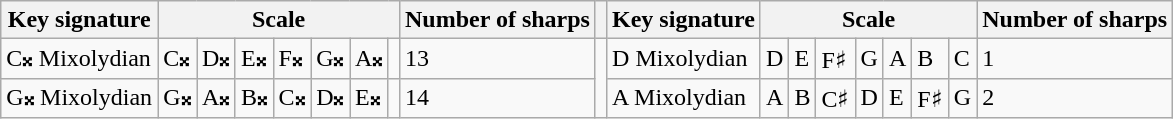<table class="wikitable">
<tr>
<th>Key signature</th>
<th colspan="7">Scale</th>
<th>Number of sharps</th>
<th></th>
<th>Key signature</th>
<th colspan="7">Scale</th>
<th>Number of sharps</th>
</tr>
<tr>
<td>C𝄪 Mixolydian</td>
<td>C𝄪</td>
<td>D𝄪</td>
<td>E𝄪</td>
<td>F𝄪</td>
<td>G𝄪</td>
<td>A𝄪</td>
<td></td>
<td>13</td>
<td rowspan="2"></td>
<td>D Mixolydian</td>
<td>D</td>
<td>E</td>
<td>F♯</td>
<td>G</td>
<td>A</td>
<td>B</td>
<td>C</td>
<td>1</td>
</tr>
<tr>
<td>G𝄪 Mixolydian</td>
<td>G𝄪</td>
<td>A𝄪</td>
<td>B𝄪</td>
<td>C𝄪</td>
<td>D𝄪</td>
<td>E𝄪</td>
<td></td>
<td>14</td>
<td>A Mixolydian</td>
<td>A</td>
<td>B</td>
<td>C♯</td>
<td>D</td>
<td>E</td>
<td>F♯</td>
<td>G</td>
<td>2</td>
</tr>
</table>
